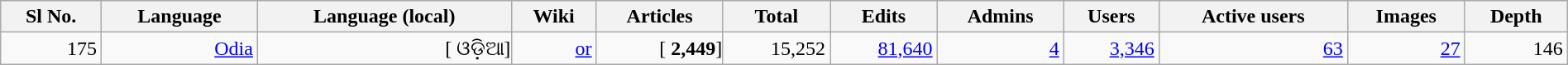<table class="wikitable sortable" style="width: 100%; text-align: right;">
<tr>
<th>Sl No.</th>
<th>Language</th>
<th>Language (local)</th>
<th>Wiki</th>
<th>Articles</th>
<th>Total</th>
<th>Edits</th>
<th>Admins</th>
<th>Users</th>
<th>Active users</th>
<th>Images</th>
<th>Depth</th>
</tr>
<tr>
<td>175</td>
<td><a href='#'>Odia</a></td>
<td class="plainlinksneverexpand">[ ଓଡ଼ିଆ]</td>
<td><a href='#'>or</a></td>
<td class="plainlinksneverexpand">[ <strong>2,449</strong>]</td>
<td>15,252</td>
<td><a href='#'>81,640</a></td>
<td><a href='#'>4</a></td>
<td><a href='#'>3,346</a></td>
<td><a href='#'>63</a></td>
<td><a href='#'>27</a></td>
<td>146</td>
</tr>
</table>
